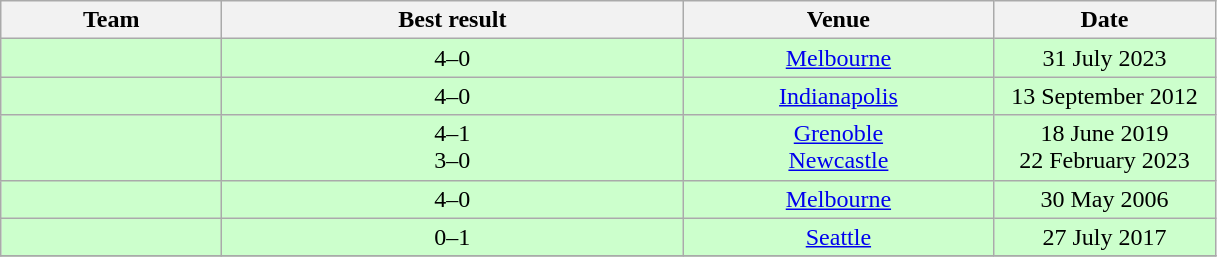<table class="sortable wikitable" style="text-align:center;">
<tr>
<th width=140>Team<br></th>
<th width=300>Best result<br></th>
<th width=200>Venue<br></th>
<th width=140>Date<br></th>
</tr>
<tr bgcolor=#CCFFCC>
<td align="left"></td>
<td> 4–0 </td>
<td> <a href='#'>Melbourne</a></td>
<td>31 July 2023</td>
</tr>
<tr bgcolor=#CCFFCC>
<td align="left"></td>
<td> 4–0 </td>
<td> <a href='#'>Indianapolis</a></td>
<td>13 September 2012</td>
</tr>
<tr bgcolor=#CCFFCC>
<td align="left"></td>
<td> 4–1  <br>  3–0 </td>
<td> <a href='#'>Grenoble</a> <br>  <a href='#'>Newcastle</a></td>
<td>18 June 2019 <br> 22 February 2023</td>
</tr>
<tr bgcolor=#CCFFCC>
<td align="left"></td>
<td> 4–0 </td>
<td> <a href='#'>Melbourne</a></td>
<td>30 May 2006</td>
</tr>
<tr bgcolor=#CCFFCC>
<td align="left"></td>
<td> 0–1 </td>
<td> <a href='#'>Seattle</a></td>
<td>27 July 2017</td>
</tr>
<tr class="sortbottom">
</tr>
</table>
